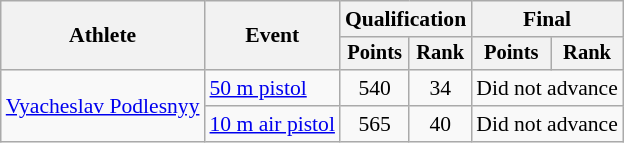<table class="wikitable" style="font-size:90%;">
<tr>
<th rowspan="2">Athlete</th>
<th rowspan="2">Event</th>
<th colspan=2>Qualification</th>
<th colspan=2>Final</th>
</tr>
<tr style="font-size:95%">
<th>Points</th>
<th>Rank</th>
<th>Points</th>
<th>Rank</th>
</tr>
<tr align=center>
<td align=left rowspan=2><a href='#'>Vyacheslav Podlesnyy</a></td>
<td align=left><a href='#'>50 m pistol</a></td>
<td>540</td>
<td>34</td>
<td colspan=2>Did not advance</td>
</tr>
<tr align=center>
<td align=left><a href='#'>10 m air pistol</a></td>
<td>565</td>
<td>40</td>
<td colspan=2>Did not advance</td>
</tr>
</table>
